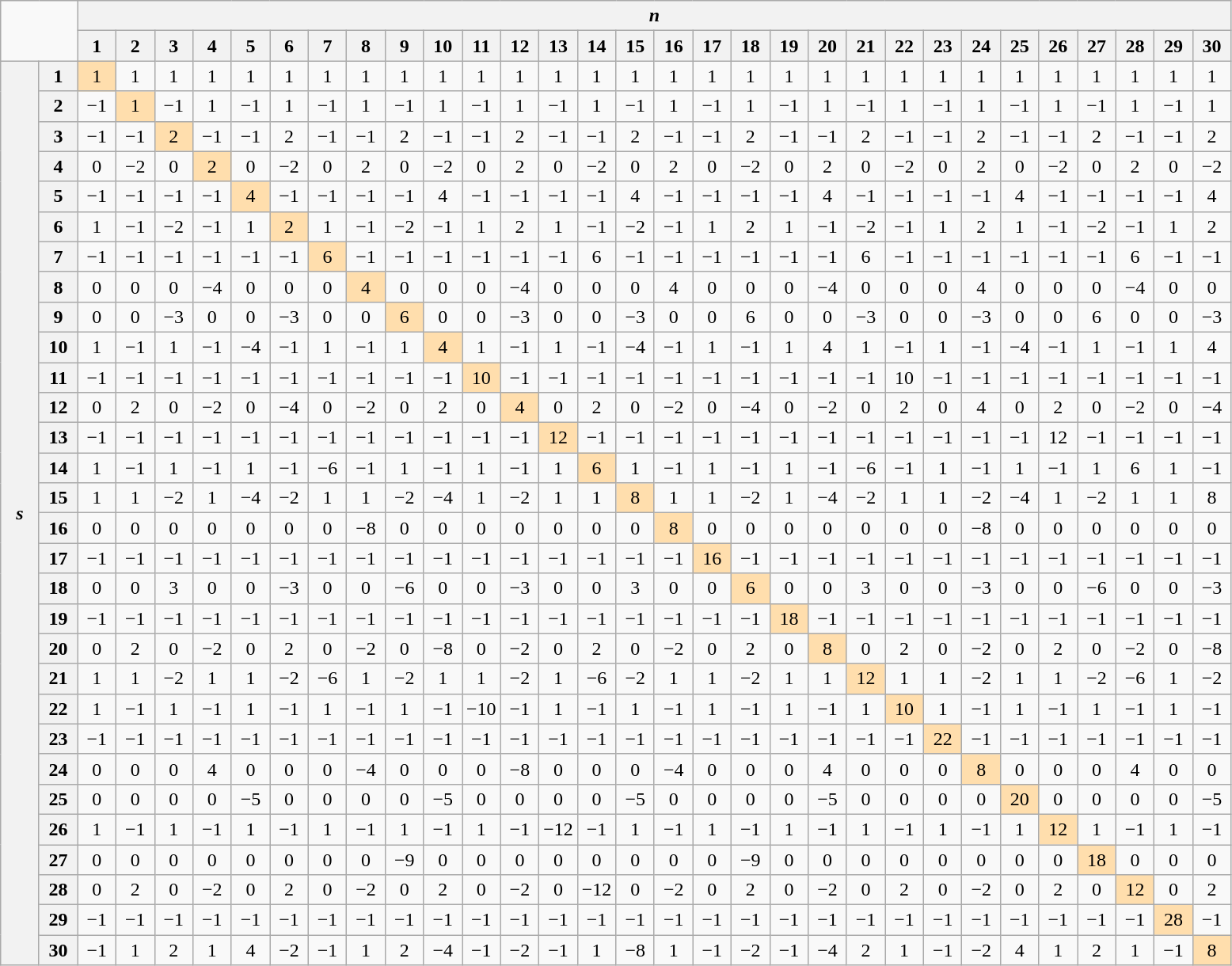<table class="wikitable" style="text-align:center">
<tr>
<td colspan="2" rowspan="2"></td>
<th colspan="30"><em>n</em></th>
</tr>
<tr>
<th width="25">1</th>
<th width="25">2</th>
<th width="25">3</th>
<th width="25">4</th>
<th width="25">5</th>
<th width="25">6</th>
<th width="25">7</th>
<th width="25">8</th>
<th width="25">9</th>
<th width="25">10</th>
<th width="25">11</th>
<th width="25">12</th>
<th width="25">13</th>
<th width="25">14</th>
<th width="25">15</th>
<th width="25">16</th>
<th width="25">17</th>
<th width="25">18</th>
<th width="25">19</th>
<th width="25">20</th>
<th width="25">21</th>
<th width="25">22</th>
<th width="25">23</th>
<th width="25">24</th>
<th width="25">25</th>
<th width="25">26</th>
<th width="25">27</th>
<th width="25">28</th>
<th width="25">29</th>
<th width="25">30</th>
</tr>
<tr>
<th rowspan="30" width="25"><em>s</em></th>
<th width="25">1</th>
<td style="background:#ffdead;">1</td>
<td>1</td>
<td>1</td>
<td>1</td>
<td>1</td>
<td>1</td>
<td>1</td>
<td>1</td>
<td>1</td>
<td>1</td>
<td>1</td>
<td>1</td>
<td>1</td>
<td>1</td>
<td>1</td>
<td>1</td>
<td>1</td>
<td>1</td>
<td>1</td>
<td>1</td>
<td>1</td>
<td>1</td>
<td>1</td>
<td>1</td>
<td>1</td>
<td>1</td>
<td>1</td>
<td>1</td>
<td>1</td>
<td>1</td>
</tr>
<tr>
<th>2</th>
<td>−1</td>
<td style="background:#ffdead;">1</td>
<td>−1</td>
<td>1</td>
<td>−1</td>
<td>1</td>
<td>−1</td>
<td>1</td>
<td>−1</td>
<td>1</td>
<td>−1</td>
<td>1</td>
<td>−1</td>
<td>1</td>
<td>−1</td>
<td>1</td>
<td>−1</td>
<td>1</td>
<td>−1</td>
<td>1</td>
<td>−1</td>
<td>1</td>
<td>−1</td>
<td>1</td>
<td>−1</td>
<td>1</td>
<td>−1</td>
<td>1</td>
<td>−1</td>
<td>1</td>
</tr>
<tr>
<th>3</th>
<td>−1</td>
<td>−1</td>
<td style="background:#ffdead;">2</td>
<td>−1</td>
<td>−1</td>
<td>2</td>
<td>−1</td>
<td>−1</td>
<td>2</td>
<td>−1</td>
<td>−1</td>
<td>2</td>
<td>−1</td>
<td>−1</td>
<td>2</td>
<td>−1</td>
<td>−1</td>
<td>2</td>
<td>−1</td>
<td>−1</td>
<td>2</td>
<td>−1</td>
<td>−1</td>
<td>2</td>
<td>−1</td>
<td>−1</td>
<td>2</td>
<td>−1</td>
<td>−1</td>
<td>2</td>
</tr>
<tr>
<th>4</th>
<td>0</td>
<td>−2</td>
<td>0</td>
<td style="background:#ffdead;">2</td>
<td>0</td>
<td>−2</td>
<td>0</td>
<td>2</td>
<td>0</td>
<td>−2</td>
<td>0</td>
<td>2</td>
<td>0</td>
<td>−2</td>
<td>0</td>
<td>2</td>
<td>0</td>
<td>−2</td>
<td>0</td>
<td>2</td>
<td>0</td>
<td>−2</td>
<td>0</td>
<td>2</td>
<td>0</td>
<td>−2</td>
<td>0</td>
<td>2</td>
<td>0</td>
<td>−2</td>
</tr>
<tr>
<th>5</th>
<td>−1</td>
<td>−1</td>
<td>−1</td>
<td>−1</td>
<td style="background:#ffdead;">4</td>
<td>−1</td>
<td>−1</td>
<td>−1</td>
<td>−1</td>
<td>4</td>
<td>−1</td>
<td>−1</td>
<td>−1</td>
<td>−1</td>
<td>4</td>
<td>−1</td>
<td>−1</td>
<td>−1</td>
<td>−1</td>
<td>4</td>
<td>−1</td>
<td>−1</td>
<td>−1</td>
<td>−1</td>
<td>4</td>
<td>−1</td>
<td>−1</td>
<td>−1</td>
<td>−1</td>
<td>4</td>
</tr>
<tr>
<th>6</th>
<td>1</td>
<td>−1</td>
<td>−2</td>
<td>−1</td>
<td>1</td>
<td style="background:#ffdead;">2</td>
<td>1</td>
<td>−1</td>
<td>−2</td>
<td>−1</td>
<td>1</td>
<td>2</td>
<td>1</td>
<td>−1</td>
<td>−2</td>
<td>−1</td>
<td>1</td>
<td>2</td>
<td>1</td>
<td>−1</td>
<td>−2</td>
<td>−1</td>
<td>1</td>
<td>2</td>
<td>1</td>
<td>−1</td>
<td>−2</td>
<td>−1</td>
<td>1</td>
<td>2</td>
</tr>
<tr>
<th>7</th>
<td>−1</td>
<td>−1</td>
<td>−1</td>
<td>−1</td>
<td>−1</td>
<td>−1</td>
<td style="background:#ffdead;">6</td>
<td>−1</td>
<td>−1</td>
<td>−1</td>
<td>−1</td>
<td>−1</td>
<td>−1</td>
<td>6</td>
<td>−1</td>
<td>−1</td>
<td>−1</td>
<td>−1</td>
<td>−1</td>
<td>−1</td>
<td>6</td>
<td>−1</td>
<td>−1</td>
<td>−1</td>
<td>−1</td>
<td>−1</td>
<td>−1</td>
<td>6</td>
<td>−1</td>
<td>−1</td>
</tr>
<tr>
<th>8</th>
<td>0</td>
<td>0</td>
<td>0</td>
<td>−4</td>
<td>0</td>
<td>0</td>
<td>0</td>
<td style="background:#ffdead;">4</td>
<td>0</td>
<td>0</td>
<td>0</td>
<td>−4</td>
<td>0</td>
<td>0</td>
<td>0</td>
<td>4</td>
<td>0</td>
<td>0</td>
<td>0</td>
<td>−4</td>
<td>0</td>
<td>0</td>
<td>0</td>
<td>4</td>
<td>0</td>
<td>0</td>
<td>0</td>
<td>−4</td>
<td>0</td>
<td>0</td>
</tr>
<tr>
<th>9</th>
<td>0</td>
<td>0</td>
<td>−3</td>
<td>0</td>
<td>0</td>
<td>−3</td>
<td>0</td>
<td>0</td>
<td style="background:#ffdead;">6</td>
<td>0</td>
<td>0</td>
<td>−3</td>
<td>0</td>
<td>0</td>
<td>−3</td>
<td>0</td>
<td>0</td>
<td>6</td>
<td>0</td>
<td>0</td>
<td>−3</td>
<td>0</td>
<td>0</td>
<td>−3</td>
<td>0</td>
<td>0</td>
<td>6</td>
<td>0</td>
<td>0</td>
<td>−3</td>
</tr>
<tr>
<th>10</th>
<td>1</td>
<td>−1</td>
<td>1</td>
<td>−1</td>
<td>−4</td>
<td>−1</td>
<td>1</td>
<td>−1</td>
<td>1</td>
<td style="background:#ffdead;">4</td>
<td>1</td>
<td>−1</td>
<td>1</td>
<td>−1</td>
<td>−4</td>
<td>−1</td>
<td>1</td>
<td>−1</td>
<td>1</td>
<td>4</td>
<td>1</td>
<td>−1</td>
<td>1</td>
<td>−1</td>
<td>−4</td>
<td>−1</td>
<td>1</td>
<td>−1</td>
<td>1</td>
<td>4</td>
</tr>
<tr>
<th>11</th>
<td>−1</td>
<td>−1</td>
<td>−1</td>
<td>−1</td>
<td>−1</td>
<td>−1</td>
<td>−1</td>
<td>−1</td>
<td>−1</td>
<td>−1</td>
<td style="background:#ffdead;">10</td>
<td>−1</td>
<td>−1</td>
<td>−1</td>
<td>−1</td>
<td>−1</td>
<td>−1</td>
<td>−1</td>
<td>−1</td>
<td>−1</td>
<td>−1</td>
<td>10</td>
<td>−1</td>
<td>−1</td>
<td>−1</td>
<td>−1</td>
<td>−1</td>
<td>−1</td>
<td>−1</td>
<td>−1</td>
</tr>
<tr>
<th>12</th>
<td>0</td>
<td>2</td>
<td>0</td>
<td>−2</td>
<td>0</td>
<td>−4</td>
<td>0</td>
<td>−2</td>
<td>0</td>
<td>2</td>
<td>0</td>
<td style="background:#ffdead;">4</td>
<td>0</td>
<td>2</td>
<td>0</td>
<td>−2</td>
<td>0</td>
<td>−4</td>
<td>0</td>
<td>−2</td>
<td>0</td>
<td>2</td>
<td>0</td>
<td>4</td>
<td>0</td>
<td>2</td>
<td>0</td>
<td>−2</td>
<td>0</td>
<td>−4</td>
</tr>
<tr>
<th>13</th>
<td>−1</td>
<td>−1</td>
<td>−1</td>
<td>−1</td>
<td>−1</td>
<td>−1</td>
<td>−1</td>
<td>−1</td>
<td>−1</td>
<td>−1</td>
<td>−1</td>
<td>−1</td>
<td style="background:#ffdead;">12</td>
<td>−1</td>
<td>−1</td>
<td>−1</td>
<td>−1</td>
<td>−1</td>
<td>−1</td>
<td>−1</td>
<td>−1</td>
<td>−1</td>
<td>−1</td>
<td>−1</td>
<td>−1</td>
<td>12</td>
<td>−1</td>
<td>−1</td>
<td>−1</td>
<td>−1</td>
</tr>
<tr>
<th>14</th>
<td>1</td>
<td>−1</td>
<td>1</td>
<td>−1</td>
<td>1</td>
<td>−1</td>
<td>−6</td>
<td>−1</td>
<td>1</td>
<td>−1</td>
<td>1</td>
<td>−1</td>
<td>1</td>
<td style="background:#ffdead;">6</td>
<td>1</td>
<td>−1</td>
<td>1</td>
<td>−1</td>
<td>1</td>
<td>−1</td>
<td>−6</td>
<td>−1</td>
<td>1</td>
<td>−1</td>
<td>1</td>
<td>−1</td>
<td>1</td>
<td>6</td>
<td>1</td>
<td>−1</td>
</tr>
<tr>
<th>15</th>
<td>1</td>
<td>1</td>
<td>−2</td>
<td>1</td>
<td>−4</td>
<td>−2</td>
<td>1</td>
<td>1</td>
<td>−2</td>
<td>−4</td>
<td>1</td>
<td>−2</td>
<td>1</td>
<td>1</td>
<td style="background:#ffdead;">8</td>
<td>1</td>
<td>1</td>
<td>−2</td>
<td>1</td>
<td>−4</td>
<td>−2</td>
<td>1</td>
<td>1</td>
<td>−2</td>
<td>−4</td>
<td>1</td>
<td>−2</td>
<td>1</td>
<td>1</td>
<td>8</td>
</tr>
<tr>
<th>16</th>
<td>0</td>
<td>0</td>
<td>0</td>
<td>0</td>
<td>0</td>
<td>0</td>
<td>0</td>
<td>−8</td>
<td>0</td>
<td>0</td>
<td>0</td>
<td>0</td>
<td>0</td>
<td>0</td>
<td>0</td>
<td style="background:#ffdead;">8</td>
<td>0</td>
<td>0</td>
<td>0</td>
<td>0</td>
<td>0</td>
<td>0</td>
<td>0</td>
<td>−8</td>
<td>0</td>
<td>0</td>
<td>0</td>
<td>0</td>
<td>0</td>
<td>0</td>
</tr>
<tr>
<th>17</th>
<td>−1</td>
<td>−1</td>
<td>−1</td>
<td>−1</td>
<td>−1</td>
<td>−1</td>
<td>−1</td>
<td>−1</td>
<td>−1</td>
<td>−1</td>
<td>−1</td>
<td>−1</td>
<td>−1</td>
<td>−1</td>
<td>−1</td>
<td>−1</td>
<td style="background:#ffdead;">16</td>
<td>−1</td>
<td>−1</td>
<td>−1</td>
<td>−1</td>
<td>−1</td>
<td>−1</td>
<td>−1</td>
<td>−1</td>
<td>−1</td>
<td>−1</td>
<td>−1</td>
<td>−1</td>
<td>−1</td>
</tr>
<tr>
<th>18</th>
<td>0</td>
<td>0</td>
<td>3</td>
<td>0</td>
<td>0</td>
<td>−3</td>
<td>0</td>
<td>0</td>
<td>−6</td>
<td>0</td>
<td>0</td>
<td>−3</td>
<td>0</td>
<td>0</td>
<td>3</td>
<td>0</td>
<td>0</td>
<td style="background:#ffdead;">6</td>
<td>0</td>
<td>0</td>
<td>3</td>
<td>0</td>
<td>0</td>
<td>−3</td>
<td>0</td>
<td>0</td>
<td>−6</td>
<td>0</td>
<td>0</td>
<td>−3</td>
</tr>
<tr>
<th>19</th>
<td>−1</td>
<td>−1</td>
<td>−1</td>
<td>−1</td>
<td>−1</td>
<td>−1</td>
<td>−1</td>
<td>−1</td>
<td>−1</td>
<td>−1</td>
<td>−1</td>
<td>−1</td>
<td>−1</td>
<td>−1</td>
<td>−1</td>
<td>−1</td>
<td>−1</td>
<td>−1</td>
<td style="background:#ffdead;">18</td>
<td>−1</td>
<td>−1</td>
<td>−1</td>
<td>−1</td>
<td>−1</td>
<td>−1</td>
<td>−1</td>
<td>−1</td>
<td>−1</td>
<td>−1</td>
<td>−1</td>
</tr>
<tr>
<th>20</th>
<td>0</td>
<td>2</td>
<td>0</td>
<td>−2</td>
<td>0</td>
<td>2</td>
<td>0</td>
<td>−2</td>
<td>0</td>
<td>−8</td>
<td>0</td>
<td>−2</td>
<td>0</td>
<td>2</td>
<td>0</td>
<td>−2</td>
<td>0</td>
<td>2</td>
<td>0</td>
<td style="background:#ffdead;">8</td>
<td>0</td>
<td>2</td>
<td>0</td>
<td>−2</td>
<td>0</td>
<td>2</td>
<td>0</td>
<td>−2</td>
<td>0</td>
<td>−8</td>
</tr>
<tr>
<th>21</th>
<td>1</td>
<td>1</td>
<td>−2</td>
<td>1</td>
<td>1</td>
<td>−2</td>
<td>−6</td>
<td>1</td>
<td>−2</td>
<td>1</td>
<td>1</td>
<td>−2</td>
<td>1</td>
<td>−6</td>
<td>−2</td>
<td>1</td>
<td>1</td>
<td>−2</td>
<td>1</td>
<td>1</td>
<td style="background:#ffdead;">12</td>
<td>1</td>
<td>1</td>
<td>−2</td>
<td>1</td>
<td>1</td>
<td>−2</td>
<td>−6</td>
<td>1</td>
<td>−2</td>
</tr>
<tr>
<th>22</th>
<td>1</td>
<td>−1</td>
<td>1</td>
<td>−1</td>
<td>1</td>
<td>−1</td>
<td>1</td>
<td>−1</td>
<td>1</td>
<td>−1</td>
<td>−10</td>
<td>−1</td>
<td>1</td>
<td>−1</td>
<td>1</td>
<td>−1</td>
<td>1</td>
<td>−1</td>
<td>1</td>
<td>−1</td>
<td>1</td>
<td style="background:#ffdead;">10</td>
<td>1</td>
<td>−1</td>
<td>1</td>
<td>−1</td>
<td>1</td>
<td>−1</td>
<td>1</td>
<td>−1</td>
</tr>
<tr>
<th>23</th>
<td>−1</td>
<td>−1</td>
<td>−1</td>
<td>−1</td>
<td>−1</td>
<td>−1</td>
<td>−1</td>
<td>−1</td>
<td>−1</td>
<td>−1</td>
<td>−1</td>
<td>−1</td>
<td>−1</td>
<td>−1</td>
<td>−1</td>
<td>−1</td>
<td>−1</td>
<td>−1</td>
<td>−1</td>
<td>−1</td>
<td>−1</td>
<td>−1</td>
<td style="background:#ffdead;">22</td>
<td>−1</td>
<td>−1</td>
<td>−1</td>
<td>−1</td>
<td>−1</td>
<td>−1</td>
<td>−1</td>
</tr>
<tr>
<th>24</th>
<td>0</td>
<td>0</td>
<td>0</td>
<td>4</td>
<td>0</td>
<td>0</td>
<td>0</td>
<td>−4</td>
<td>0</td>
<td>0</td>
<td>0</td>
<td>−8</td>
<td>0</td>
<td>0</td>
<td>0</td>
<td>−4</td>
<td>0</td>
<td>0</td>
<td>0</td>
<td>4</td>
<td>0</td>
<td>0</td>
<td>0</td>
<td style="background:#ffdead;">8</td>
<td>0</td>
<td>0</td>
<td>0</td>
<td>4</td>
<td>0</td>
<td>0</td>
</tr>
<tr>
<th>25</th>
<td>0</td>
<td>0</td>
<td>0</td>
<td>0</td>
<td>−5</td>
<td>0</td>
<td>0</td>
<td>0</td>
<td>0</td>
<td>−5</td>
<td>0</td>
<td>0</td>
<td>0</td>
<td>0</td>
<td>−5</td>
<td>0</td>
<td>0</td>
<td>0</td>
<td>0</td>
<td>−5</td>
<td>0</td>
<td>0</td>
<td>0</td>
<td>0</td>
<td style="background:#ffdead;">20</td>
<td>0</td>
<td>0</td>
<td>0</td>
<td>0</td>
<td>−5</td>
</tr>
<tr>
<th>26</th>
<td>1</td>
<td>−1</td>
<td>1</td>
<td>−1</td>
<td>1</td>
<td>−1</td>
<td>1</td>
<td>−1</td>
<td>1</td>
<td>−1</td>
<td>1</td>
<td>−1</td>
<td>−12</td>
<td>−1</td>
<td>1</td>
<td>−1</td>
<td>1</td>
<td>−1</td>
<td>1</td>
<td>−1</td>
<td>1</td>
<td>−1</td>
<td>1</td>
<td>−1</td>
<td>1</td>
<td style="background:#ffdead;">12</td>
<td>1</td>
<td>−1</td>
<td>1</td>
<td>−1</td>
</tr>
<tr>
<th>27</th>
<td>0</td>
<td>0</td>
<td>0</td>
<td>0</td>
<td>0</td>
<td>0</td>
<td>0</td>
<td>0</td>
<td>−9</td>
<td>0</td>
<td>0</td>
<td>0</td>
<td>0</td>
<td>0</td>
<td>0</td>
<td>0</td>
<td>0</td>
<td>−9</td>
<td>0</td>
<td>0</td>
<td>0</td>
<td>0</td>
<td>0</td>
<td>0</td>
<td>0</td>
<td>0</td>
<td style="background:#ffdead;">18</td>
<td>0</td>
<td>0</td>
<td>0</td>
</tr>
<tr>
<th>28</th>
<td>0</td>
<td>2</td>
<td>0</td>
<td>−2</td>
<td>0</td>
<td>2</td>
<td>0</td>
<td>−2</td>
<td>0</td>
<td>2</td>
<td>0</td>
<td>−2</td>
<td>0</td>
<td>−12</td>
<td>0</td>
<td>−2</td>
<td>0</td>
<td>2</td>
<td>0</td>
<td>−2</td>
<td>0</td>
<td>2</td>
<td>0</td>
<td>−2</td>
<td>0</td>
<td>2</td>
<td>0</td>
<td style="background:#ffdead;">12</td>
<td>0</td>
<td>2</td>
</tr>
<tr>
<th>29</th>
<td>−1</td>
<td>−1</td>
<td>−1</td>
<td>−1</td>
<td>−1</td>
<td>−1</td>
<td>−1</td>
<td>−1</td>
<td>−1</td>
<td>−1</td>
<td>−1</td>
<td>−1</td>
<td>−1</td>
<td>−1</td>
<td>−1</td>
<td>−1</td>
<td>−1</td>
<td>−1</td>
<td>−1</td>
<td>−1</td>
<td>−1</td>
<td>−1</td>
<td>−1</td>
<td>−1</td>
<td>−1</td>
<td>−1</td>
<td>−1</td>
<td>−1</td>
<td style="background:#ffdead;">28</td>
<td>−1</td>
</tr>
<tr>
<th>30</th>
<td>−1</td>
<td>1</td>
<td>2</td>
<td>1</td>
<td>4</td>
<td>−2</td>
<td>−1</td>
<td>1</td>
<td>2</td>
<td>−4</td>
<td>−1</td>
<td>−2</td>
<td>−1</td>
<td>1</td>
<td>−8</td>
<td>1</td>
<td>−1</td>
<td>−2</td>
<td>−1</td>
<td>−4</td>
<td>2</td>
<td>1</td>
<td>−1</td>
<td>−2</td>
<td>4</td>
<td>1</td>
<td>2</td>
<td>1</td>
<td>−1</td>
<td style="background:#ffdead;">8</td>
</tr>
</table>
